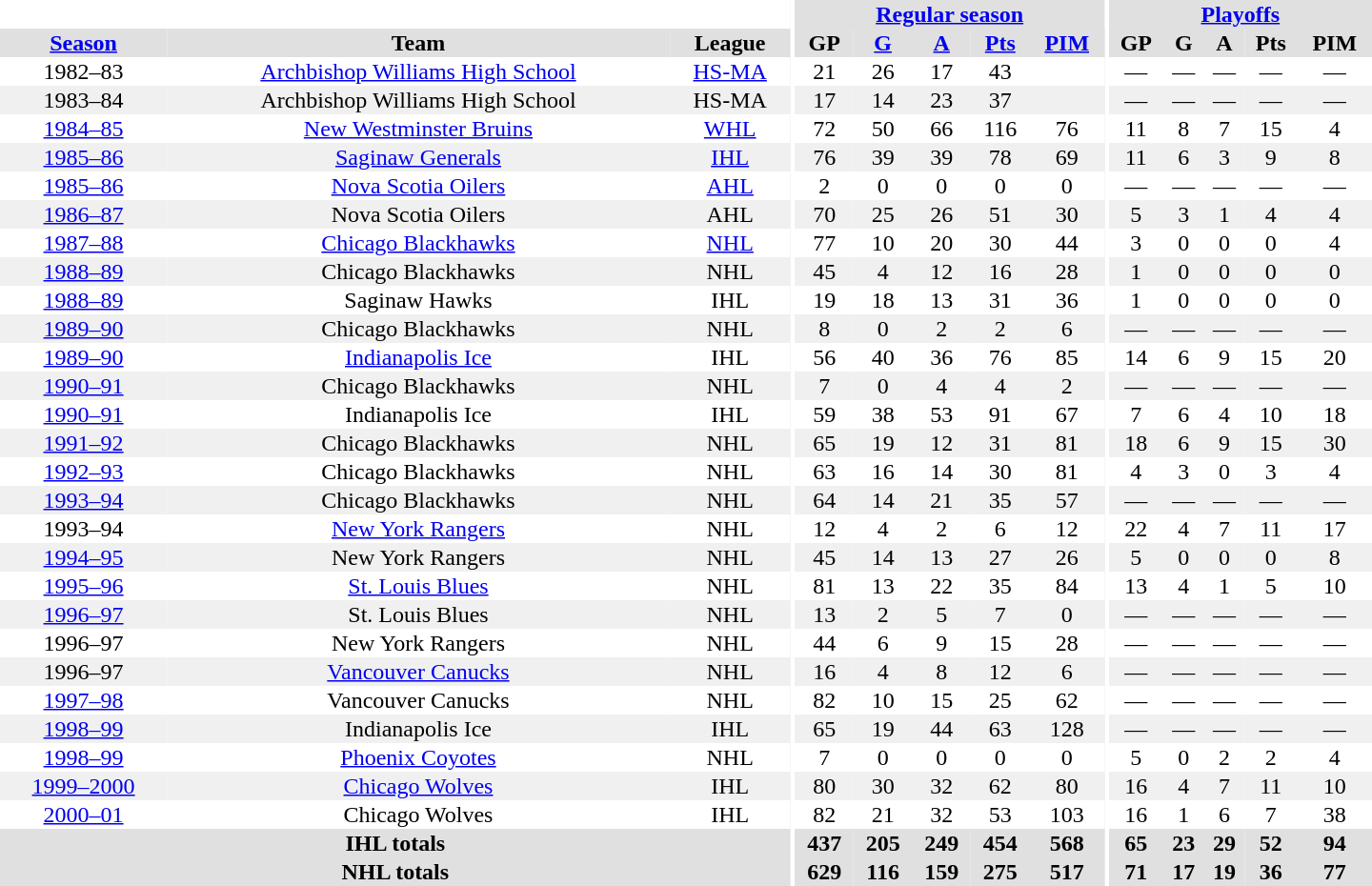<table border="0" cellpadding="1" cellspacing="0" style="text-align:center; width:60em">
<tr bgcolor="#e0e0e0">
<th colspan="3"  bgcolor="#ffffff"></th>
<th rowspan="99" bgcolor="#ffffff"></th>
<th colspan="5"><a href='#'>Regular season</a></th>
<th rowspan="99" bgcolor="#ffffff"></th>
<th colspan="5"><a href='#'>Playoffs</a></th>
</tr>
<tr bgcolor="#e0e0e0">
<th><a href='#'>Season</a></th>
<th>Team</th>
<th>League</th>
<th>GP</th>
<th><a href='#'>G</a></th>
<th><a href='#'>A</a></th>
<th><a href='#'>Pts</a></th>
<th><a href='#'>PIM</a></th>
<th>GP</th>
<th>G</th>
<th>A</th>
<th>Pts</th>
<th>PIM</th>
</tr>
<tr>
<td>1982–83</td>
<td><a href='#'>Archbishop Williams High School</a></td>
<td><a href='#'>HS-MA</a></td>
<td>21</td>
<td>26</td>
<td>17</td>
<td>43</td>
<td></td>
<td>—</td>
<td>—</td>
<td>—</td>
<td>—</td>
<td>—</td>
</tr>
<tr bgcolor="#f0f0f0">
<td>1983–84</td>
<td>Archbishop Williams High School</td>
<td>HS-MA</td>
<td>17</td>
<td>14</td>
<td>23</td>
<td>37</td>
<td></td>
<td>—</td>
<td>—</td>
<td>—</td>
<td>—</td>
<td>—</td>
</tr>
<tr>
<td><a href='#'>1984–85</a></td>
<td><a href='#'>New Westminster Bruins</a></td>
<td><a href='#'>WHL</a></td>
<td>72</td>
<td>50</td>
<td>66</td>
<td>116</td>
<td>76</td>
<td>11</td>
<td>8</td>
<td>7</td>
<td>15</td>
<td>4</td>
</tr>
<tr bgcolor="#f0f0f0">
<td><a href='#'>1985–86</a></td>
<td><a href='#'>Saginaw Generals</a></td>
<td><a href='#'>IHL</a></td>
<td>76</td>
<td>39</td>
<td>39</td>
<td>78</td>
<td>69</td>
<td>11</td>
<td>6</td>
<td>3</td>
<td>9</td>
<td>8</td>
</tr>
<tr>
<td><a href='#'>1985–86</a></td>
<td><a href='#'>Nova Scotia Oilers</a></td>
<td><a href='#'>AHL</a></td>
<td>2</td>
<td>0</td>
<td>0</td>
<td>0</td>
<td>0</td>
<td>—</td>
<td>—</td>
<td>—</td>
<td>—</td>
<td>—</td>
</tr>
<tr bgcolor="#f0f0f0">
<td><a href='#'>1986–87</a></td>
<td>Nova Scotia Oilers</td>
<td>AHL</td>
<td>70</td>
<td>25</td>
<td>26</td>
<td>51</td>
<td>30</td>
<td>5</td>
<td>3</td>
<td>1</td>
<td>4</td>
<td>4</td>
</tr>
<tr>
<td><a href='#'>1987–88</a></td>
<td><a href='#'>Chicago Blackhawks</a></td>
<td><a href='#'>NHL</a></td>
<td>77</td>
<td>10</td>
<td>20</td>
<td>30</td>
<td>44</td>
<td>3</td>
<td>0</td>
<td>0</td>
<td>0</td>
<td>4</td>
</tr>
<tr bgcolor="#f0f0f0">
<td><a href='#'>1988–89</a></td>
<td>Chicago Blackhawks</td>
<td>NHL</td>
<td>45</td>
<td>4</td>
<td>12</td>
<td>16</td>
<td>28</td>
<td>1</td>
<td>0</td>
<td>0</td>
<td>0</td>
<td>0</td>
</tr>
<tr>
<td><a href='#'>1988–89</a></td>
<td>Saginaw Hawks</td>
<td>IHL</td>
<td>19</td>
<td>18</td>
<td>13</td>
<td>31</td>
<td>36</td>
<td>1</td>
<td>0</td>
<td>0</td>
<td>0</td>
<td>0</td>
</tr>
<tr bgcolor="#f0f0f0">
<td><a href='#'>1989–90</a></td>
<td>Chicago Blackhawks</td>
<td>NHL</td>
<td>8</td>
<td>0</td>
<td>2</td>
<td>2</td>
<td>6</td>
<td>—</td>
<td>—</td>
<td>—</td>
<td>—</td>
<td>—</td>
</tr>
<tr>
<td><a href='#'>1989–90</a></td>
<td><a href='#'>Indianapolis Ice</a></td>
<td>IHL</td>
<td>56</td>
<td>40</td>
<td>36</td>
<td>76</td>
<td>85</td>
<td>14</td>
<td>6</td>
<td>9</td>
<td>15</td>
<td>20</td>
</tr>
<tr bgcolor="#f0f0f0">
<td><a href='#'>1990–91</a></td>
<td>Chicago Blackhawks</td>
<td>NHL</td>
<td>7</td>
<td>0</td>
<td>4</td>
<td>4</td>
<td>2</td>
<td>—</td>
<td>—</td>
<td>—</td>
<td>—</td>
<td>—</td>
</tr>
<tr>
<td><a href='#'>1990–91</a></td>
<td>Indianapolis Ice</td>
<td>IHL</td>
<td>59</td>
<td>38</td>
<td>53</td>
<td>91</td>
<td>67</td>
<td>7</td>
<td>6</td>
<td>4</td>
<td>10</td>
<td>18</td>
</tr>
<tr bgcolor="#f0f0f0">
<td><a href='#'>1991–92</a></td>
<td>Chicago Blackhawks</td>
<td>NHL</td>
<td>65</td>
<td>19</td>
<td>12</td>
<td>31</td>
<td>81</td>
<td>18</td>
<td>6</td>
<td>9</td>
<td>15</td>
<td>30</td>
</tr>
<tr>
<td><a href='#'>1992–93</a></td>
<td>Chicago Blackhawks</td>
<td>NHL</td>
<td>63</td>
<td>16</td>
<td>14</td>
<td>30</td>
<td>81</td>
<td>4</td>
<td>3</td>
<td>0</td>
<td>3</td>
<td>4</td>
</tr>
<tr bgcolor="#f0f0f0">
<td><a href='#'>1993–94</a></td>
<td>Chicago Blackhawks</td>
<td>NHL</td>
<td>64</td>
<td>14</td>
<td>21</td>
<td>35</td>
<td>57</td>
<td>—</td>
<td>—</td>
<td>—</td>
<td>—</td>
<td>—</td>
</tr>
<tr>
<td>1993–94</td>
<td><a href='#'>New York Rangers</a></td>
<td>NHL</td>
<td>12</td>
<td>4</td>
<td>2</td>
<td>6</td>
<td>12</td>
<td>22</td>
<td>4</td>
<td>7</td>
<td>11</td>
<td>17</td>
</tr>
<tr bgcolor="#f0f0f0">
<td><a href='#'>1994–95</a></td>
<td>New York Rangers</td>
<td>NHL</td>
<td>45</td>
<td>14</td>
<td>13</td>
<td>27</td>
<td>26</td>
<td>5</td>
<td>0</td>
<td>0</td>
<td>0</td>
<td>8</td>
</tr>
<tr>
<td><a href='#'>1995–96</a></td>
<td><a href='#'>St. Louis Blues</a></td>
<td>NHL</td>
<td>81</td>
<td>13</td>
<td>22</td>
<td>35</td>
<td>84</td>
<td>13</td>
<td>4</td>
<td>1</td>
<td>5</td>
<td>10</td>
</tr>
<tr bgcolor="#f0f0f0">
<td><a href='#'>1996–97</a></td>
<td>St. Louis Blues</td>
<td>NHL</td>
<td>13</td>
<td>2</td>
<td>5</td>
<td>7</td>
<td>0</td>
<td>—</td>
<td>—</td>
<td>—</td>
<td>—</td>
<td>—</td>
</tr>
<tr>
<td>1996–97</td>
<td>New York Rangers</td>
<td>NHL</td>
<td>44</td>
<td>6</td>
<td>9</td>
<td>15</td>
<td>28</td>
<td>—</td>
<td>—</td>
<td>—</td>
<td>—</td>
<td>—</td>
</tr>
<tr bgcolor="#f0f0f0">
<td>1996–97</td>
<td><a href='#'>Vancouver Canucks</a></td>
<td>NHL</td>
<td>16</td>
<td>4</td>
<td>8</td>
<td>12</td>
<td>6</td>
<td>—</td>
<td>—</td>
<td>—</td>
<td>—</td>
<td>—</td>
</tr>
<tr>
<td><a href='#'>1997–98</a></td>
<td>Vancouver Canucks</td>
<td>NHL</td>
<td>82</td>
<td>10</td>
<td>15</td>
<td>25</td>
<td>62</td>
<td>—</td>
<td>—</td>
<td>—</td>
<td>—</td>
<td>—</td>
</tr>
<tr bgcolor="#f0f0f0">
<td><a href='#'>1998–99</a></td>
<td>Indianapolis Ice</td>
<td>IHL</td>
<td>65</td>
<td>19</td>
<td>44</td>
<td>63</td>
<td>128</td>
<td>—</td>
<td>—</td>
<td>—</td>
<td>—</td>
<td>—</td>
</tr>
<tr>
<td><a href='#'>1998–99</a></td>
<td><a href='#'>Phoenix Coyotes</a></td>
<td>NHL</td>
<td>7</td>
<td>0</td>
<td>0</td>
<td>0</td>
<td>0</td>
<td>5</td>
<td>0</td>
<td>2</td>
<td>2</td>
<td>4</td>
</tr>
<tr bgcolor="#f0f0f0">
<td><a href='#'>1999–2000</a></td>
<td><a href='#'>Chicago Wolves</a></td>
<td>IHL</td>
<td>80</td>
<td>30</td>
<td>32</td>
<td>62</td>
<td>80</td>
<td>16</td>
<td>4</td>
<td>7</td>
<td>11</td>
<td>10</td>
</tr>
<tr>
<td><a href='#'>2000–01</a></td>
<td>Chicago Wolves</td>
<td>IHL</td>
<td>82</td>
<td>21</td>
<td>32</td>
<td>53</td>
<td>103</td>
<td>16</td>
<td>1</td>
<td>6</td>
<td>7</td>
<td>38</td>
</tr>
<tr bgcolor="#e0e0e0">
<th colspan="3">IHL totals</th>
<th>437</th>
<th>205</th>
<th>249</th>
<th>454</th>
<th>568</th>
<th>65</th>
<th>23</th>
<th>29</th>
<th>52</th>
<th>94</th>
</tr>
<tr bgcolor="#e0e0e0">
<th colspan="3">NHL totals</th>
<th>629</th>
<th>116</th>
<th>159</th>
<th>275</th>
<th>517</th>
<th>71</th>
<th>17</th>
<th>19</th>
<th>36</th>
<th>77</th>
</tr>
</table>
